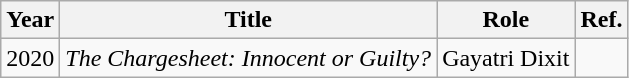<table class="wikitable">
<tr>
<th>Year</th>
<th>Title</th>
<th>Role</th>
<th>Ref.</th>
</tr>
<tr>
<td>2020</td>
<td><em>The Chargesheet: Innocent or Guilty?</em></td>
<td>Gayatri Dixit</td>
<td></td>
</tr>
</table>
